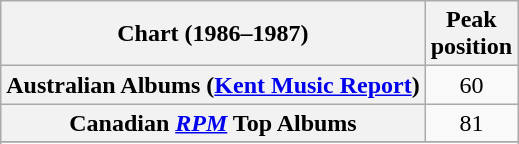<table class="wikitable sortable plainrowheaders">
<tr>
<th scope="col">Chart (1986–1987)</th>
<th scope="col">Peak<br>position</th>
</tr>
<tr>
<th scope="row">Australian Albums (<a href='#'>Kent Music Report</a>)</th>
<td align="center">60</td>
</tr>
<tr>
<th scope="row">Canadian <em><a href='#'>RPM</a></em> Top Albums</th>
<td align="center">81</td>
</tr>
<tr>
</tr>
<tr>
</tr>
<tr>
</tr>
</table>
